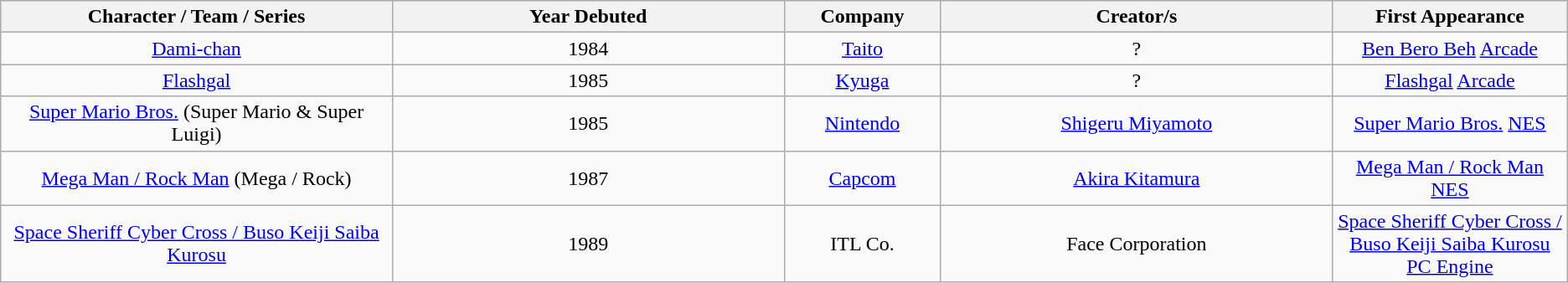<table class="wikitable" style="text-align:center">
<tr>
<th style="width:25%;">Character / Team / Series</th>
<th style="width:25%;">Year Debuted</th>
<th style="width:10%;">Company</th>
<th style="width:25%;">Creator/s</th>
<th style="width:25%;">First Appearance</th>
</tr>
<tr>
<td><a href='#'>Dami-chan</a></td>
<td>1984</td>
<td><a href='#'>Taito</a></td>
<td>?</td>
<td><a href='#'>Ben Bero Beh</a> <a href='#'>Arcade</a></td>
</tr>
<tr>
<td><a href='#'>Flashgal</a></td>
<td>1985</td>
<td><a href='#'>Kyuga</a></td>
<td>?</td>
<td><a href='#'>Flashgal</a> <a href='#'>Arcade</a></td>
</tr>
<tr>
<td><a href='#'>Super Mario Bros.</a> (Super Mario & Super Luigi)</td>
<td>1985</td>
<td><a href='#'>Nintendo</a></td>
<td><a href='#'>Shigeru Miyamoto</a></td>
<td><a href='#'>Super Mario Bros.</a> <a href='#'>NES</a></td>
</tr>
<tr>
<td><a href='#'>Mega Man / Rock Man</a> (Mega / Rock)</td>
<td>1987</td>
<td><a href='#'>Capcom</a></td>
<td><a href='#'>Akira Kitamura</a></td>
<td><a href='#'>Mega Man / Rock Man</a> <a href='#'>NES</a></td>
</tr>
<tr>
<td><a href='#'>Space Sheriff Cyber Cross / Buso Keiji Saiba Kurosu</a></td>
<td>1989</td>
<td>ITL Co.</td>
<td>Face Corporation</td>
<td><a href='#'>Space Sheriff Cyber Cross / Buso Keiji Saiba Kurosu</a> <a href='#'>PC Engine</a></td>
</tr>
</table>
